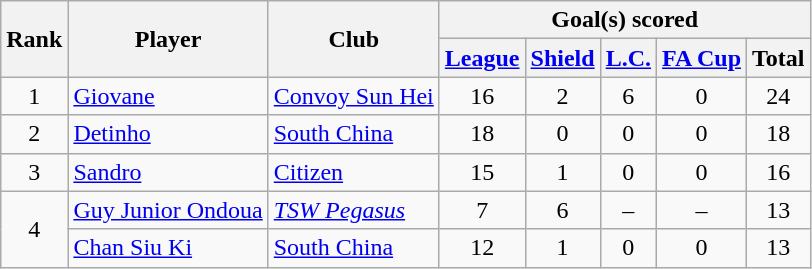<table class="wikitable" style="text-align:center;">
<tr>
<th rowspan=2>Rank</th>
<th rowspan=2>Player</th>
<th rowspan=2>Club</th>
<th colspan=5>Goal(s) scored</th>
</tr>
<tr>
<th><a href='#'>League</a></th>
<th><a href='#'>Shield</a></th>
<th><a href='#'>L.C.</a></th>
<th><a href='#'>FA Cup</a></th>
<th>Total</th>
</tr>
<tr>
<td>1</td>
<td align=left> <a href='#'>Giovane</a></td>
<td align=left><a href='#'>Convoy Sun Hei</a></td>
<td>16</td>
<td>2</td>
<td>6</td>
<td>0</td>
<td>24</td>
</tr>
<tr>
<td>2</td>
<td align=left> <a href='#'>Detinho</a></td>
<td align=left><a href='#'>South China</a></td>
<td>18</td>
<td>0</td>
<td>0</td>
<td>0</td>
<td>18</td>
</tr>
<tr>
<td>3</td>
<td align=left> <a href='#'>Sandro</a></td>
<td align=left><a href='#'>Citizen</a></td>
<td>15</td>
<td>1</td>
<td>0</td>
<td>0</td>
<td>16</td>
</tr>
<tr>
<td rowspan=2>4</td>
<td align=left> <a href='#'>Guy Junior Ondoua</a></td>
<td align=left><em><a href='#'>TSW Pegasus</a></em></td>
<td>7</td>
<td>6</td>
<td>–</td>
<td>–</td>
<td>13</td>
</tr>
<tr>
<td align=left> <a href='#'>Chan Siu Ki</a></td>
<td align=left><a href='#'>South China</a></td>
<td>12</td>
<td>1</td>
<td>0</td>
<td>0</td>
<td>13</td>
</tr>
</table>
